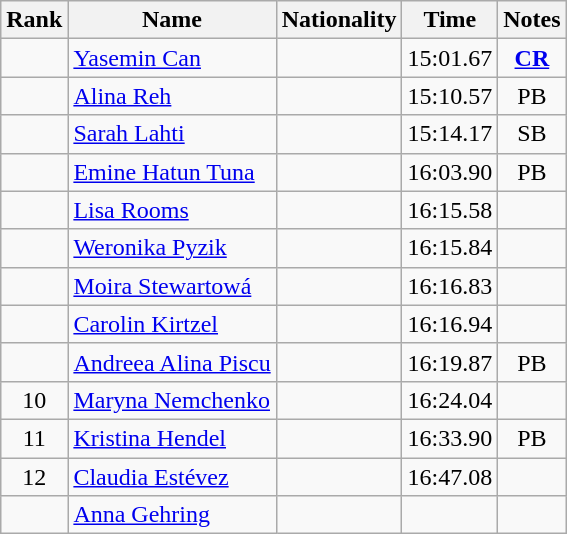<table class="wikitable sortable" style="text-align:center">
<tr>
<th>Rank</th>
<th>Name</th>
<th>Nationality</th>
<th>Time</th>
<th>Notes</th>
</tr>
<tr>
<td></td>
<td align=left><a href='#'>Yasemin Can</a></td>
<td align=left></td>
<td>15:01.67</td>
<td><strong><a href='#'>CR</a></strong></td>
</tr>
<tr>
<td></td>
<td align=left><a href='#'>Alina Reh</a></td>
<td align=left></td>
<td>15:10.57</td>
<td>PB</td>
</tr>
<tr>
<td></td>
<td align=left><a href='#'>Sarah Lahti</a></td>
<td align=left></td>
<td>15:14.17</td>
<td>SB</td>
</tr>
<tr>
<td></td>
<td align=left><a href='#'>Emine Hatun Tuna</a></td>
<td align=left></td>
<td>16:03.90</td>
<td>PB</td>
</tr>
<tr>
<td></td>
<td align=left><a href='#'>Lisa Rooms</a></td>
<td align=left></td>
<td>16:15.58</td>
<td></td>
</tr>
<tr>
<td></td>
<td align=left><a href='#'>Weronika Pyzik</a></td>
<td align=left></td>
<td>16:15.84</td>
<td></td>
</tr>
<tr>
<td></td>
<td align=left><a href='#'>Moira Stewartowá</a></td>
<td align=left></td>
<td>16:16.83</td>
<td></td>
</tr>
<tr>
<td></td>
<td align=left><a href='#'>Carolin Kirtzel</a></td>
<td align=left></td>
<td>16:16.94</td>
<td></td>
</tr>
<tr>
<td></td>
<td align=left><a href='#'>Andreea Alina Piscu</a></td>
<td align=left></td>
<td>16:19.87</td>
<td>PB</td>
</tr>
<tr>
<td>10</td>
<td align=left><a href='#'>Maryna Nemchenko</a></td>
<td align=left></td>
<td>16:24.04</td>
<td></td>
</tr>
<tr>
<td>11</td>
<td align=left><a href='#'>Kristina Hendel</a></td>
<td align=left></td>
<td>16:33.90</td>
<td>PB</td>
</tr>
<tr>
<td>12</td>
<td align=left><a href='#'>Claudia Estévez</a></td>
<td align=left></td>
<td>16:47.08</td>
<td></td>
</tr>
<tr>
<td></td>
<td align=left><a href='#'>Anna Gehring</a></td>
<td align=left></td>
<td></td>
<td></td>
</tr>
</table>
